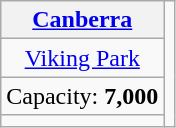<table class="wikitable" style="text-align:center">
<tr>
<th><a href='#'>Canberra</a></th>
<td rowspan=4></td>
</tr>
<tr>
<td><a href='#'>Viking Park</a></td>
</tr>
<tr>
<td>Capacity: <strong>7,000</strong></td>
</tr>
<tr>
<td></td>
</tr>
</table>
